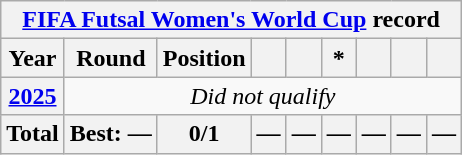<table class="wikitable" style="text-align: center;">
<tr>
<th colspan="9"><a href='#'>FIFA Futsal Women's World Cup</a> record</th>
</tr>
<tr>
<th>Year</th>
<th>Round</th>
<th>Position</th>
<th></th>
<th></th>
<th>*</th>
<th></th>
<th></th>
<th></th>
</tr>
<tr>
<th> <a href='#'>2025</a></th>
<td colspan="8"><em>Did not qualify</em></td>
</tr>
<tr>
<th>Total</th>
<th>Best: —</th>
<th>0/1</th>
<th>—</th>
<th>—</th>
<th>—</th>
<th>—</th>
<th>—</th>
<th>—</th>
</tr>
</table>
